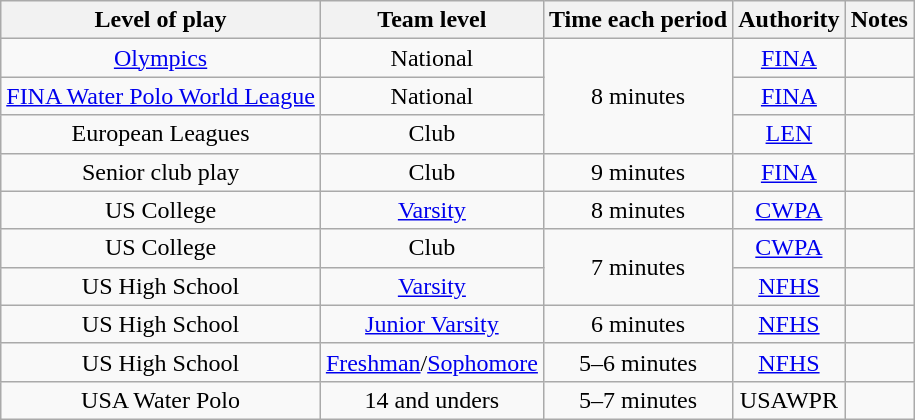<table class="wikitable" style="text-align:center">
<tr>
<th bgcolor="#e5e5e5">Level of play</th>
<th bgcolor="#e5e5e5">Team level</th>
<th bgcolor="#e5e5e5">Time each period</th>
<th bgcolor="#e5e5e5">Authority</th>
<th bgcolor="#e5e5e5">Notes</th>
</tr>
<tr>
<td><a href='#'>Olympics</a></td>
<td>National</td>
<td rowspan=3>8 minutes</td>
<td><a href='#'>FINA</a></td>
<td></td>
</tr>
<tr>
<td><a href='#'>FINA Water Polo World League</a></td>
<td>National</td>
<td><a href='#'>FINA</a></td>
<td></td>
</tr>
<tr>
<td>European Leagues</td>
<td>Club</td>
<td><a href='#'>LEN</a></td>
<td></td>
</tr>
<tr>
<td>Senior club play</td>
<td>Club</td>
<td>9 minutes</td>
<td><a href='#'>FINA</a></td>
<td></td>
</tr>
<tr>
<td>US College</td>
<td><a href='#'>Varsity</a></td>
<td>8 minutes</td>
<td><a href='#'>CWPA</a></td>
<td></td>
</tr>
<tr>
<td>US College</td>
<td>Club</td>
<td rowspan=2>7 minutes</td>
<td><a href='#'>CWPA</a></td>
<td></td>
</tr>
<tr>
<td>US High School</td>
<td><a href='#'>Varsity</a></td>
<td><a href='#'>NFHS</a></td>
<td></td>
</tr>
<tr>
<td>US High School</td>
<td><a href='#'>Junior Varsity</a></td>
<td>6 minutes</td>
<td><a href='#'>NFHS</a></td>
<td></td>
</tr>
<tr>
<td>US High School</td>
<td><a href='#'>Freshman</a>/<a href='#'>Sophomore</a></td>
<td>5–6 minutes</td>
<td><a href='#'>NFHS</a></td>
<td></td>
</tr>
<tr>
<td>USA Water Polo</td>
<td>14 and unders</td>
<td>5–7 minutes</td>
<td>USAWPR</td>
<td></td>
</tr>
</table>
